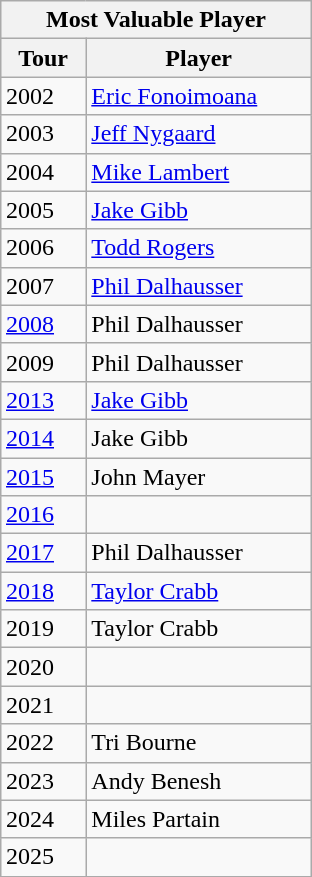<table class="wikitable" style="margin:0.5em auto;width=480;font-size:100%">
<tr>
<th width=200 colspan=2>Most Valuable Player</th>
</tr>
<tr>
<th width=30>Tour</th>
<th width=100>Player</th>
</tr>
<tr>
<td>2002</td>
<td><a href='#'>Eric Fonoimoana</a></td>
</tr>
<tr>
<td>2003</td>
<td><a href='#'>Jeff Nygaard</a></td>
</tr>
<tr>
<td>2004</td>
<td><a href='#'>Mike Lambert</a></td>
</tr>
<tr>
<td>2005</td>
<td><a href='#'>Jake Gibb</a></td>
</tr>
<tr>
<td>2006</td>
<td><a href='#'>Todd Rogers</a></td>
</tr>
<tr>
<td>2007</td>
<td><a href='#'>Phil Dalhausser</a></td>
</tr>
<tr>
<td><a href='#'>2008</a></td>
<td>Phil Dalhausser</td>
</tr>
<tr>
<td>2009</td>
<td>Phil Dalhausser</td>
</tr>
<tr>
<td><a href='#'>2013</a></td>
<td><a href='#'>Jake Gibb</a></td>
</tr>
<tr>
<td><a href='#'>2014</a></td>
<td>Jake Gibb</td>
</tr>
<tr>
<td><a href='#'>2015</a></td>
<td>John Mayer</td>
</tr>
<tr>
<td><a href='#'>2016</a></td>
<td></td>
</tr>
<tr>
<td><a href='#'>2017</a></td>
<td>Phil Dalhausser</td>
</tr>
<tr>
<td><a href='#'>2018</a></td>
<td><a href='#'>Taylor Crabb</a></td>
</tr>
<tr>
<td 2019 AVP Pro Beach Volleyball Tour>2019</td>
<td>Taylor Crabb</td>
</tr>
<tr>
<td>2020</td>
<td></td>
</tr>
<tr>
<td>2021</td>
<td></td>
</tr>
<tr>
<td>2022</td>
<td>Tri Bourne</td>
</tr>
<tr>
<td>2023</td>
<td>Andy Benesh</td>
</tr>
<tr>
<td>2024</td>
<td>Miles Partain</td>
</tr>
<tr>
<td>2025</td>
<td></td>
</tr>
</table>
